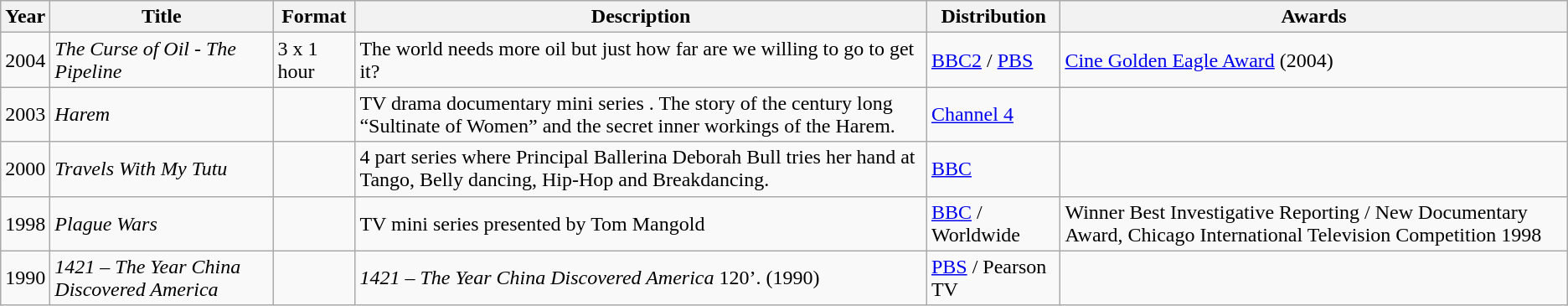<table class="wikitable">
<tr>
<th>Year</th>
<th>Title</th>
<th>Format</th>
<th>Description</th>
<th>Distribution</th>
<th>Awards</th>
</tr>
<tr>
<td>2004</td>
<td><em>The Curse of Oil - The Pipeline</em></td>
<td>3 x 1 hour</td>
<td>The world needs more oil but just how far are we willing to go to get it?</td>
<td><a href='#'>BBC2</a> / <a href='#'>PBS</a></td>
<td><a href='#'>Cine Golden Eagle Award</a> (2004)</td>
</tr>
<tr>
<td>2003</td>
<td><em>Harem</em></td>
<td></td>
<td>TV drama documentary mini series . The story of the century long “Sultinate of Women” and the secret inner workings of the Harem.</td>
<td><a href='#'>Channel 4</a></td>
<td></td>
</tr>
<tr>
<td>2000</td>
<td><em>Travels With My Tutu</em></td>
<td></td>
<td>4 part series where Principal Ballerina Deborah Bull tries her hand at Tango, Belly dancing, Hip-Hop and Breakdancing.</td>
<td><a href='#'>BBC</a></td>
<td></td>
</tr>
<tr>
<td>1998</td>
<td><em>Plague Wars</em></td>
<td></td>
<td>TV mini series presented by Tom Mangold</td>
<td><a href='#'>BBC</a> / Worldwide</td>
<td>Winner Best Investigative Reporting / New Documentary Award, Chicago International Television Competition 1998</td>
</tr>
<tr>
<td>1990</td>
<td><em>1421 – The Year China Discovered America </em></td>
<td></td>
<td><em>1421 – The Year China Discovered America</em> 120’. (1990)</td>
<td><a href='#'>PBS</a> / Pearson TV</td>
<td></td>
</tr>
</table>
